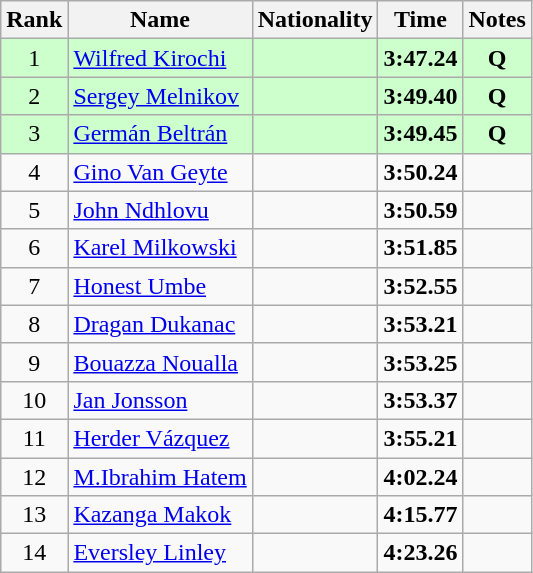<table class="wikitable sortable" style="text-align:center">
<tr>
<th>Rank</th>
<th>Name</th>
<th>Nationality</th>
<th>Time</th>
<th>Notes</th>
</tr>
<tr bgcolor=ccffcc>
<td>1</td>
<td align=left><a href='#'>Wilfred Kirochi</a></td>
<td align=left></td>
<td><strong>3:47.24</strong></td>
<td><strong>Q</strong></td>
</tr>
<tr bgcolor=ccffcc>
<td>2</td>
<td align=left><a href='#'>Sergey Melnikov</a></td>
<td align=left></td>
<td><strong>3:49.40</strong></td>
<td><strong>Q</strong></td>
</tr>
<tr bgcolor=ccffcc>
<td>3</td>
<td align=left><a href='#'>Germán Beltrán</a></td>
<td align=left></td>
<td><strong>3:49.45</strong></td>
<td><strong>Q</strong></td>
</tr>
<tr>
<td>4</td>
<td align=left><a href='#'>Gino Van Geyte</a></td>
<td align=left></td>
<td><strong>3:50.24</strong></td>
<td></td>
</tr>
<tr>
<td>5</td>
<td align=left><a href='#'>John Ndhlovu</a></td>
<td align=left></td>
<td><strong>3:50.59</strong></td>
<td></td>
</tr>
<tr>
<td>6</td>
<td align=left><a href='#'>Karel Milkowski</a></td>
<td align=left></td>
<td><strong>3:51.85</strong></td>
<td></td>
</tr>
<tr>
<td>7</td>
<td align=left><a href='#'>Honest Umbe</a></td>
<td align=left></td>
<td><strong>3:52.55</strong></td>
<td></td>
</tr>
<tr>
<td>8</td>
<td align=left><a href='#'>Dragan Dukanac</a></td>
<td align=left></td>
<td><strong>3:53.21</strong></td>
<td></td>
</tr>
<tr>
<td>9</td>
<td align=left><a href='#'>Bouazza Noualla</a></td>
<td align=left></td>
<td><strong>3:53.25</strong></td>
<td></td>
</tr>
<tr>
<td>10</td>
<td align=left><a href='#'>Jan Jonsson</a></td>
<td align=left></td>
<td><strong>3:53.37</strong></td>
<td></td>
</tr>
<tr>
<td>11</td>
<td align=left><a href='#'>Herder Vázquez</a></td>
<td align=left></td>
<td><strong>3:55.21</strong></td>
<td></td>
</tr>
<tr>
<td>12</td>
<td align=left><a href='#'>M.Ibrahim Hatem</a></td>
<td align=left></td>
<td><strong>4:02.24</strong></td>
<td></td>
</tr>
<tr>
<td>13</td>
<td align=left><a href='#'>Kazanga Makok</a></td>
<td align=left></td>
<td><strong>4:15.77</strong></td>
<td></td>
</tr>
<tr>
<td>14</td>
<td align=left><a href='#'>Eversley Linley</a></td>
<td align=left></td>
<td><strong>4:23.26</strong></td>
<td></td>
</tr>
</table>
